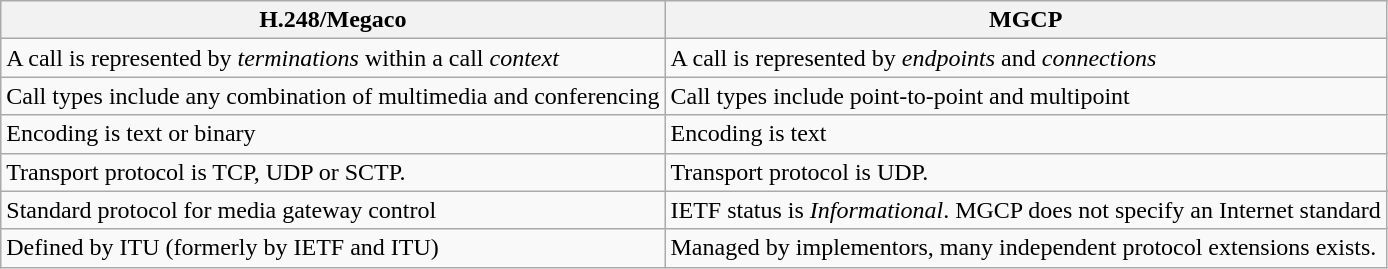<table class="wikitable">
<tr>
<th>H.248/Megaco</th>
<th>MGCP</th>
</tr>
<tr>
<td>A call is represented by <em>terminations</em> within a call <em>context</em></td>
<td>A call is represented by <em>endpoints</em> and <em>connections</em></td>
</tr>
<tr>
<td>Call types include any combination of multimedia and conferencing</td>
<td>Call types include point-to-point and multipoint</td>
</tr>
<tr>
<td>Encoding is text or binary</td>
<td>Encoding is text</td>
</tr>
<tr>
<td>Transport protocol is TCP, UDP or SCTP.</td>
<td>Transport protocol is UDP.</td>
</tr>
<tr>
<td>Standard protocol for media gateway control</td>
<td>IETF status is <em>Informational</em>. MGCP does not specify an Internet standard</td>
</tr>
<tr>
<td>Defined by ITU (formerly by IETF and ITU)</td>
<td>Managed by implementors, many independent protocol extensions exists.</td>
</tr>
</table>
